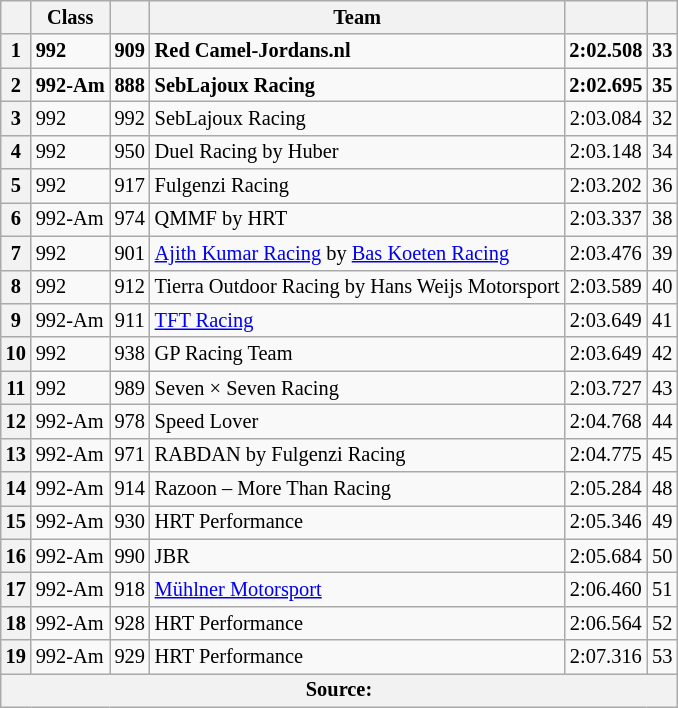<table class="wikitable sortable" style="font-size: 85%;">
<tr>
<th scope="col"></th>
<th scope="col">Class</th>
<th scope="col"></th>
<th scope="col">Team</th>
<th scope="col"></th>
<th scope="col"></th>
</tr>
<tr style="font-weight:bold">
<th>1</th>
<td>992</td>
<td align=center>909</td>
<td> Red Camel-Jordans.nl</td>
<td align=center>2:02.508</td>
<td align=center>33</td>
</tr>
<tr style="font-weight:bold">
<th>2</th>
<td>992-Am</td>
<td align=center>888</td>
<td> SebLajoux Racing</td>
<td align=center>2:02.695</td>
<td align=center>35</td>
</tr>
<tr>
<th>3</th>
<td>992</td>
<td align=center>992</td>
<td> SebLajoux Racing</td>
<td align=center>2:03.084</td>
<td align=center>32</td>
</tr>
<tr>
<th>4</th>
<td>992</td>
<td align=center>950</td>
<td> Duel Racing by Huber</td>
<td align=center>2:03.148</td>
<td align=center>34</td>
</tr>
<tr>
<th>5</th>
<td>992</td>
<td align=center>917</td>
<td> Fulgenzi Racing</td>
<td align=center>2:03.202</td>
<td align=center>36</td>
</tr>
<tr>
<th>6</th>
<td>992-Am</td>
<td align=center>974</td>
<td> QMMF by HRT</td>
<td align=center>2:03.337</td>
<td align=center>38</td>
</tr>
<tr>
<th>7</th>
<td>992</td>
<td align=center>901</td>
<td> <a href='#'>Ajith Kumar Racing</a> by <a href='#'>Bas Koeten Racing</a></td>
<td align=center>2:03.476</td>
<td align=center>39</td>
</tr>
<tr>
<th>8</th>
<td>992</td>
<td align=center>912</td>
<td> Tierra Outdoor Racing by Hans Weijs Motorsport</td>
<td align=center>2:03.589</td>
<td align=center>40</td>
</tr>
<tr>
<th>9</th>
<td>992-Am</td>
<td align=center>911</td>
<td> <a href='#'>TFT Racing</a></td>
<td align=center>2:03.649</td>
<td align=center>41</td>
</tr>
<tr>
<th>10</th>
<td>992</td>
<td align=center>938</td>
<td> GP Racing Team</td>
<td align=center>2:03.649</td>
<td align=center>42</td>
</tr>
<tr>
<th>11</th>
<td>992</td>
<td align=center>989</td>
<td> Seven × Seven Racing</td>
<td align=center>2:03.727</td>
<td align=center>43</td>
</tr>
<tr>
<th>12</th>
<td>992-Am</td>
<td align=center>978</td>
<td> Speed Lover</td>
<td align=center>2:04.768</td>
<td align=center>44</td>
</tr>
<tr>
<th>13</th>
<td>992-Am</td>
<td align=center>971</td>
<td> RABDAN by Fulgenzi Racing</td>
<td align=center>2:04.775</td>
<td align=center>45</td>
</tr>
<tr>
<th>14</th>
<td>992-Am</td>
<td align=center>914</td>
<td> Razoon – More Than Racing</td>
<td align=center>2:05.284</td>
<td align=center>48</td>
</tr>
<tr>
<th>15</th>
<td>992-Am</td>
<td align=center>930</td>
<td> HRT Performance</td>
<td align=center>2:05.346</td>
<td align=center>49</td>
</tr>
<tr>
<th>16</th>
<td>992-Am</td>
<td align=center>990</td>
<td> JBR</td>
<td align=center>2:05.684</td>
<td align=center>50</td>
</tr>
<tr>
<th>17</th>
<td>992-Am</td>
<td align=center>918</td>
<td> <a href='#'>Mühlner Motorsport</a></td>
<td align=center>2:06.460</td>
<td align=center>51</td>
</tr>
<tr>
<th>18</th>
<td>992-Am</td>
<td align=center>928</td>
<td> HRT Performance</td>
<td align=center>2:06.564</td>
<td align=center>52</td>
</tr>
<tr>
<th>19</th>
<td>992-Am</td>
<td align=center>929</td>
<td> HRT Performance</td>
<td align=center>2:07.316</td>
<td align=center>53</td>
</tr>
<tr>
<th colspan=6>Source:</th>
</tr>
</table>
